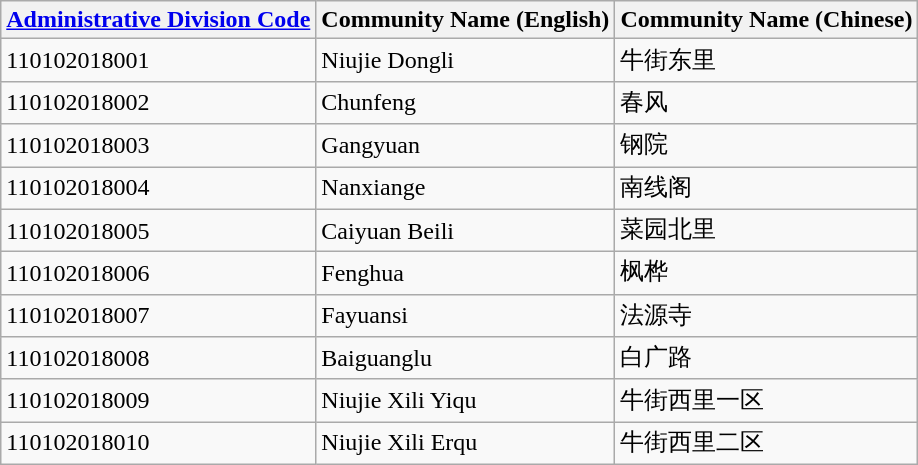<table class="wikitable sortable">
<tr>
<th><a href='#'>Administrative Division Code</a></th>
<th>Community Name (English)</th>
<th>Community Name (Chinese)</th>
</tr>
<tr>
<td>110102018001</td>
<td>Niujie Dongli</td>
<td>牛街东里</td>
</tr>
<tr>
<td>110102018002</td>
<td>Chunfeng</td>
<td>春风</td>
</tr>
<tr>
<td>110102018003</td>
<td>Gangyuan</td>
<td>钢院</td>
</tr>
<tr>
<td>110102018004</td>
<td>Nanxiange</td>
<td>南线阁</td>
</tr>
<tr>
<td>110102018005</td>
<td>Caiyuan Beili</td>
<td>菜园北里</td>
</tr>
<tr>
<td>110102018006</td>
<td>Fenghua</td>
<td>枫桦</td>
</tr>
<tr>
<td>110102018007</td>
<td>Fayuansi</td>
<td>法源寺</td>
</tr>
<tr>
<td>110102018008</td>
<td>Baiguanglu</td>
<td>白广路</td>
</tr>
<tr>
<td>110102018009</td>
<td>Niujie Xili Yiqu</td>
<td>牛街西里一区</td>
</tr>
<tr>
<td>110102018010</td>
<td>Niujie Xili Erqu</td>
<td>牛街西里二区</td>
</tr>
</table>
